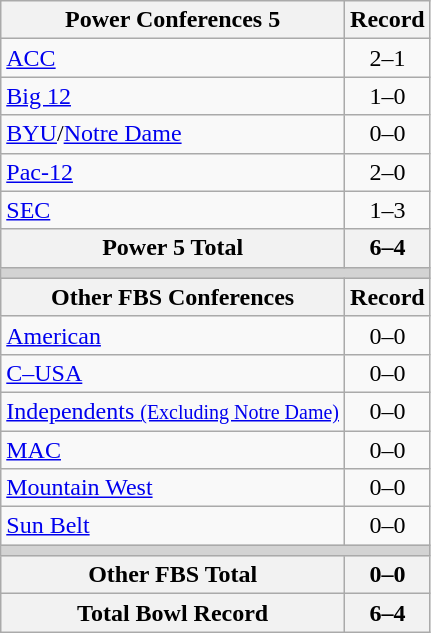<table class="wikitable">
<tr>
<th>Power Conferences 5</th>
<th>Record</th>
</tr>
<tr>
<td><a href='#'>ACC</a></td>
<td align=center>2–1</td>
</tr>
<tr>
<td><a href='#'>Big 12</a></td>
<td align=center>1–0</td>
</tr>
<tr>
<td><a href='#'>BYU</a>/<a href='#'>Notre Dame</a></td>
<td align=center>0–0</td>
</tr>
<tr>
<td><a href='#'>Pac-12</a></td>
<td align=center>2–0</td>
</tr>
<tr>
<td><a href='#'>SEC</a></td>
<td align=center>1–3</td>
</tr>
<tr>
<th>Power 5 Total</th>
<th>6–4</th>
</tr>
<tr>
<th colspan="2" style="background:lightgrey;"></th>
</tr>
<tr>
<th>Other FBS Conferences</th>
<th>Record</th>
</tr>
<tr>
<td><a href='#'>American</a></td>
<td align=center>0–0</td>
</tr>
<tr>
<td><a href='#'>C–USA</a></td>
<td align=center>0–0</td>
</tr>
<tr>
<td><a href='#'>Independents <small>(Excluding Notre Dame)</small></a></td>
<td align=center>0–0</td>
</tr>
<tr>
<td><a href='#'>MAC</a></td>
<td align=center>0–0</td>
</tr>
<tr>
<td><a href='#'>Mountain West</a></td>
<td align=center>0–0</td>
</tr>
<tr>
<td><a href='#'>Sun Belt</a></td>
<td align=center>0–0</td>
</tr>
<tr>
<th colspan="2" style="background:lightgrey;"></th>
</tr>
<tr>
<th>Other FBS Total</th>
<th>0–0</th>
</tr>
<tr>
<th>Total Bowl Record</th>
<th>6–4</th>
</tr>
</table>
